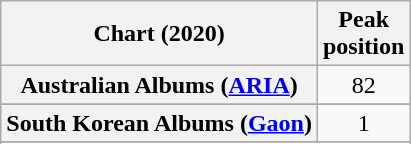<table class="wikitable sortable plainrowheaders" style="text-align:center">
<tr>
<th scope="col">Chart (2020)</th>
<th scope="col">Peak<br>position</th>
</tr>
<tr>
<th scope="row">Australian Albums (<a href='#'>ARIA</a>)</th>
<td>82</td>
</tr>
<tr>
</tr>
<tr>
</tr>
<tr>
</tr>
<tr>
</tr>
<tr>
</tr>
<tr>
</tr>
<tr>
</tr>
<tr>
</tr>
<tr>
</tr>
<tr>
</tr>
<tr>
</tr>
<tr>
<th scope="row">South Korean Albums (<a href='#'>Gaon</a>)</th>
<td>1</td>
</tr>
<tr>
</tr>
<tr>
</tr>
<tr>
</tr>
<tr>
</tr>
<tr>
</tr>
</table>
